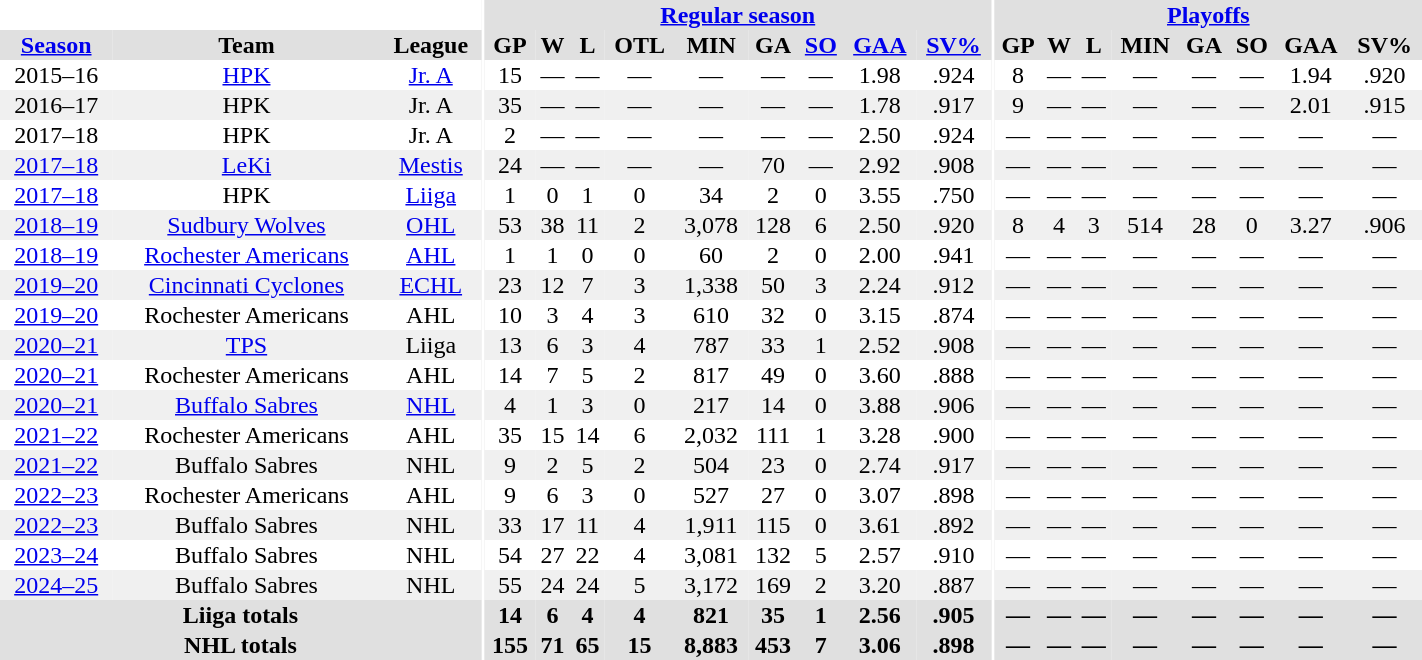<table border="0" cellpadding="1" cellspacing="0" style="width:75%; text-align:center;">
<tr bgcolor="#e0e0e0">
<th colspan="3" bgcolor="#ffffff"></th>
<th rowspan="99" bgcolor="#ffffff"></th>
<th colspan="9" bgcolor="#e0e0e0"><a href='#'>Regular season</a></th>
<th rowspan="99" bgcolor="#ffffff"></th>
<th colspan="8" bgcolor="#e0e0e0"><a href='#'>Playoffs</a></th>
</tr>
<tr bgcolor="#e0e0e0">
<th><a href='#'>Season</a></th>
<th>Team</th>
<th>League</th>
<th>GP</th>
<th>W</th>
<th>L</th>
<th>OTL</th>
<th>MIN</th>
<th>GA</th>
<th><a href='#'>SO</a></th>
<th><a href='#'>GAA</a></th>
<th><a href='#'>SV%</a></th>
<th>GP</th>
<th>W</th>
<th>L</th>
<th>MIN</th>
<th>GA</th>
<th>SO</th>
<th>GAA</th>
<th>SV%</th>
</tr>
<tr>
<td>2015–16</td>
<td><a href='#'>HPK</a></td>
<td><a href='#'>Jr. A</a></td>
<td>15</td>
<td>—</td>
<td>—</td>
<td>—</td>
<td>—</td>
<td>—</td>
<td>—</td>
<td>1.98</td>
<td>.924</td>
<td>8</td>
<td>—</td>
<td>—</td>
<td>—</td>
<td>—</td>
<td>—</td>
<td>1.94</td>
<td>.920</td>
</tr>
<tr bgcolor="#f0f0f0">
<td>2016–17</td>
<td>HPK</td>
<td>Jr. A</td>
<td>35</td>
<td>—</td>
<td>—</td>
<td>—</td>
<td>—</td>
<td>—</td>
<td>—</td>
<td>1.78</td>
<td>.917</td>
<td>9</td>
<td>—</td>
<td>—</td>
<td>—</td>
<td>—</td>
<td>—</td>
<td>2.01</td>
<td>.915</td>
</tr>
<tr>
<td>2017–18</td>
<td>HPK</td>
<td>Jr. A</td>
<td>2</td>
<td>—</td>
<td>—</td>
<td>—</td>
<td>—</td>
<td>—</td>
<td>—</td>
<td>2.50</td>
<td>.924</td>
<td>—</td>
<td>—</td>
<td>—</td>
<td>—</td>
<td>—</td>
<td>—</td>
<td>—</td>
<td>—</td>
</tr>
<tr bgcolor="#f0f0f0">
<td><a href='#'>2017–18</a></td>
<td><a href='#'>LeKi</a></td>
<td><a href='#'>Mestis</a></td>
<td>24</td>
<td>—</td>
<td>—</td>
<td>—</td>
<td>—</td>
<td>70</td>
<td>—</td>
<td>2.92</td>
<td>.908</td>
<td>—</td>
<td>—</td>
<td>—</td>
<td>—</td>
<td>—</td>
<td>—</td>
<td>—</td>
<td>—</td>
</tr>
<tr>
<td><a href='#'>2017–18</a></td>
<td>HPK</td>
<td><a href='#'>Liiga</a></td>
<td>1</td>
<td>0</td>
<td>1</td>
<td>0</td>
<td>34</td>
<td>2</td>
<td>0</td>
<td>3.55</td>
<td>.750</td>
<td>—</td>
<td>—</td>
<td>—</td>
<td>—</td>
<td>—</td>
<td>—</td>
<td>—</td>
<td>—</td>
</tr>
<tr bgcolor="#f0f0f0">
<td><a href='#'>2018–19</a></td>
<td><a href='#'>Sudbury Wolves</a></td>
<td><a href='#'>OHL</a></td>
<td>53</td>
<td>38</td>
<td>11</td>
<td>2</td>
<td>3,078</td>
<td>128</td>
<td>6</td>
<td>2.50</td>
<td>.920</td>
<td>8</td>
<td>4</td>
<td>3</td>
<td>514</td>
<td>28</td>
<td>0</td>
<td>3.27</td>
<td>.906</td>
</tr>
<tr>
<td><a href='#'>2018–19</a></td>
<td><a href='#'>Rochester Americans</a></td>
<td><a href='#'>AHL</a></td>
<td>1</td>
<td>1</td>
<td>0</td>
<td>0</td>
<td>60</td>
<td>2</td>
<td>0</td>
<td>2.00</td>
<td>.941</td>
<td>—</td>
<td>—</td>
<td>—</td>
<td>—</td>
<td>—</td>
<td>—</td>
<td>—</td>
<td>—</td>
</tr>
<tr bgcolor="#f0f0f0">
<td><a href='#'>2019–20</a></td>
<td><a href='#'>Cincinnati Cyclones</a></td>
<td><a href='#'>ECHL</a></td>
<td>23</td>
<td>12</td>
<td>7</td>
<td>3</td>
<td>1,338</td>
<td>50</td>
<td>3</td>
<td>2.24</td>
<td>.912</td>
<td>—</td>
<td>—</td>
<td>—</td>
<td>—</td>
<td>—</td>
<td>—</td>
<td>—</td>
<td>—</td>
</tr>
<tr>
<td><a href='#'>2019–20</a></td>
<td>Rochester Americans</td>
<td>AHL</td>
<td>10</td>
<td>3</td>
<td>4</td>
<td>3</td>
<td>610</td>
<td>32</td>
<td>0</td>
<td>3.15</td>
<td>.874</td>
<td>—</td>
<td>—</td>
<td>—</td>
<td>—</td>
<td>—</td>
<td>—</td>
<td>—</td>
<td>—</td>
</tr>
<tr bgcolor="#f0f0f0">
<td><a href='#'>2020–21</a></td>
<td><a href='#'>TPS</a></td>
<td>Liiga</td>
<td>13</td>
<td>6</td>
<td>3</td>
<td>4</td>
<td>787</td>
<td>33</td>
<td>1</td>
<td>2.52</td>
<td>.908</td>
<td>—</td>
<td>—</td>
<td>—</td>
<td>—</td>
<td>—</td>
<td>—</td>
<td>—</td>
<td>—</td>
</tr>
<tr>
<td><a href='#'>2020–21</a></td>
<td>Rochester Americans</td>
<td>AHL</td>
<td>14</td>
<td>7</td>
<td>5</td>
<td>2</td>
<td>817</td>
<td>49</td>
<td>0</td>
<td>3.60</td>
<td>.888</td>
<td>—</td>
<td>—</td>
<td>—</td>
<td>—</td>
<td>—</td>
<td>—</td>
<td>—</td>
<td>—</td>
</tr>
<tr bgcolor="#f0f0f0">
<td><a href='#'>2020–21</a></td>
<td><a href='#'>Buffalo Sabres</a></td>
<td><a href='#'>NHL</a></td>
<td>4</td>
<td>1</td>
<td>3</td>
<td>0</td>
<td>217</td>
<td>14</td>
<td>0</td>
<td>3.88</td>
<td>.906</td>
<td>—</td>
<td>—</td>
<td>—</td>
<td>—</td>
<td>—</td>
<td>—</td>
<td>—</td>
<td>—</td>
</tr>
<tr>
<td><a href='#'>2021–22</a></td>
<td>Rochester Americans</td>
<td>AHL</td>
<td>35</td>
<td>15</td>
<td>14</td>
<td>6</td>
<td>2,032</td>
<td>111</td>
<td>1</td>
<td>3.28</td>
<td>.900</td>
<td>—</td>
<td>—</td>
<td>—</td>
<td>—</td>
<td>—</td>
<td>—</td>
<td>—</td>
<td>—</td>
</tr>
<tr bgcolor="#f0f0f0">
<td><a href='#'>2021–22</a></td>
<td>Buffalo Sabres</td>
<td>NHL</td>
<td>9</td>
<td>2</td>
<td>5</td>
<td>2</td>
<td>504</td>
<td>23</td>
<td>0</td>
<td>2.74</td>
<td>.917</td>
<td>—</td>
<td>—</td>
<td>—</td>
<td>—</td>
<td>—</td>
<td>—</td>
<td>—</td>
<td>—</td>
</tr>
<tr>
<td><a href='#'>2022–23</a></td>
<td>Rochester Americans</td>
<td>AHL</td>
<td>9</td>
<td>6</td>
<td>3</td>
<td>0</td>
<td>527</td>
<td>27</td>
<td>0</td>
<td>3.07</td>
<td>.898</td>
<td>—</td>
<td>—</td>
<td>—</td>
<td>—</td>
<td>—</td>
<td>—</td>
<td>—</td>
<td>—</td>
</tr>
<tr bgcolor="#f0f0f0">
<td><a href='#'>2022–23</a></td>
<td>Buffalo Sabres</td>
<td>NHL</td>
<td>33</td>
<td>17</td>
<td>11</td>
<td>4</td>
<td>1,911</td>
<td>115</td>
<td>0</td>
<td>3.61</td>
<td>.892</td>
<td>—</td>
<td>—</td>
<td>—</td>
<td>—</td>
<td>—</td>
<td>—</td>
<td>—</td>
<td>—</td>
</tr>
<tr>
<td><a href='#'>2023–24</a></td>
<td>Buffalo Sabres</td>
<td>NHL</td>
<td>54</td>
<td>27</td>
<td>22</td>
<td>4</td>
<td>3,081</td>
<td>132</td>
<td>5</td>
<td>2.57</td>
<td>.910</td>
<td>—</td>
<td>—</td>
<td>—</td>
<td>—</td>
<td>—</td>
<td>—</td>
<td>—</td>
<td>—</td>
</tr>
<tr bgcolor="#f0f0f0">
<td><a href='#'>2024–25</a></td>
<td>Buffalo Sabres</td>
<td>NHL</td>
<td>55</td>
<td>24</td>
<td>24</td>
<td>5</td>
<td>3,172</td>
<td>169</td>
<td>2</td>
<td>3.20</td>
<td>.887</td>
<td>—</td>
<td>—</td>
<td>—</td>
<td>—</td>
<td>—</td>
<td>—</td>
<td>—</td>
<td>—</td>
</tr>
<tr bgcolor="#e0e0e0">
<th colspan="3">Liiga totals</th>
<th>14</th>
<th>6</th>
<th>4</th>
<th>4</th>
<th>821</th>
<th>35</th>
<th>1</th>
<th>2.56</th>
<th>.905</th>
<th>—</th>
<th>—</th>
<th>—</th>
<th>—</th>
<th>—</th>
<th>—</th>
<th>—</th>
<th>—</th>
</tr>
<tr bgcolor="#e0e0e0">
<th colspan="3">NHL totals</th>
<th>155</th>
<th>71</th>
<th>65</th>
<th>15</th>
<th>8,883</th>
<th>453</th>
<th>7</th>
<th>3.06</th>
<th>.898</th>
<th>—</th>
<th>—</th>
<th>—</th>
<th>—</th>
<th>—</th>
<th>—</th>
<th>—</th>
<th>—</th>
</tr>
</table>
